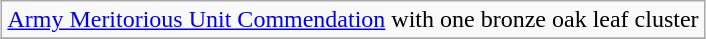<table class="wikitable" style="margin:1em auto; text-align:center;">
<tr>
<td><a href='#'>Army Meritorious Unit Commendation</a> with one bronze oak leaf cluster</td>
</tr>
<tr>
</tr>
</table>
